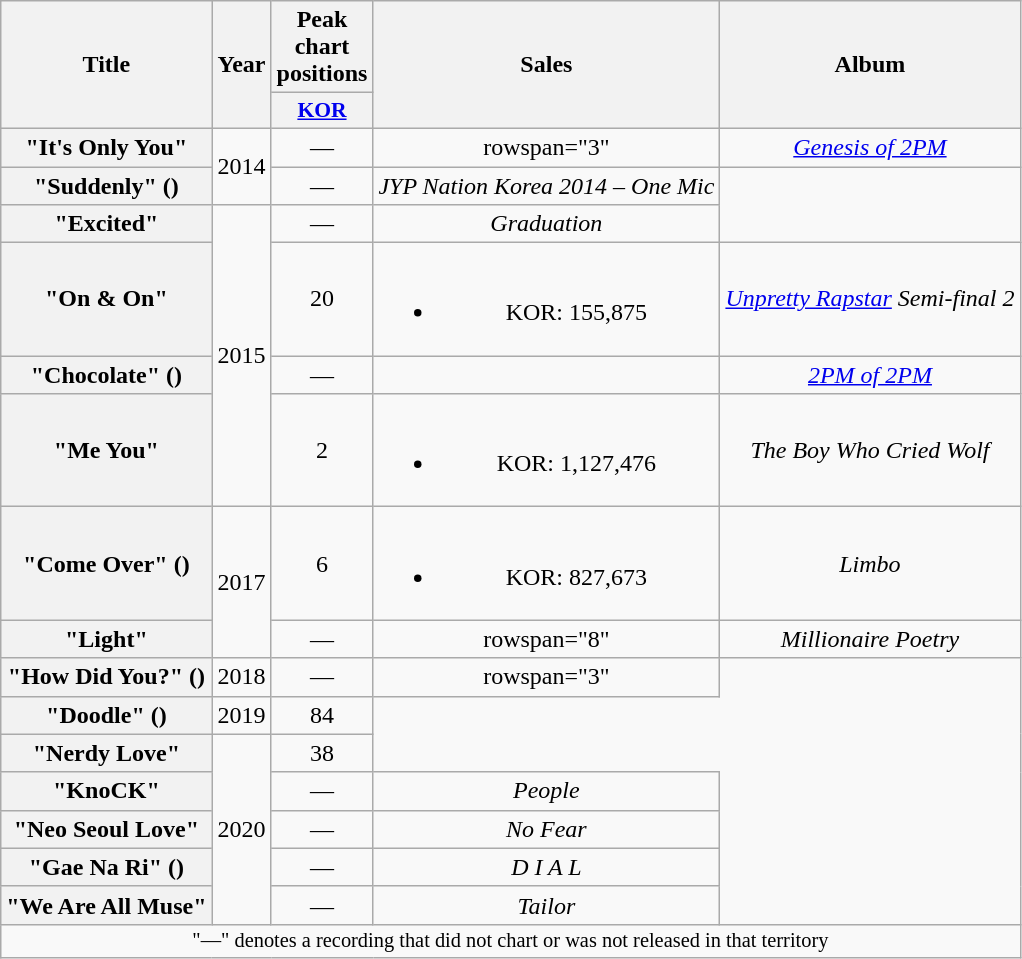<table class="wikitable plainrowheaders" style="text-align:center">
<tr>
<th scope="col" rowspan="2">Title</th>
<th scope="col" rowspan="2">Year</th>
<th scope="col">Peak chart<br>positions</th>
<th scope="col" rowspan="2">Sales<br></th>
<th scope="col" rowspan="2">Album</th>
</tr>
<tr>
<th scope="col" style="width:3.5em;font-size:90%;"><a href='#'>KOR</a><br></th>
</tr>
<tr>
<th scope="row">"It's Only You"<br></th>
<td rowspan="2">2014</td>
<td>—</td>
<td>rowspan="3" </td>
<td><em><a href='#'>Genesis of 2PM</a></em></td>
</tr>
<tr>
<th scope="row">"Suddenly" ()<br></th>
<td>—</td>
<td><em>JYP Nation Korea 2014 – One Mic</em></td>
</tr>
<tr>
<th scope="row">"Excited"<br></th>
<td rowspan="4">2015</td>
<td>—</td>
<td><em>Graduation</em></td>
</tr>
<tr>
<th scope="row">"On & On"<br></th>
<td>20</td>
<td><br><ul><li>KOR: 155,875</li></ul></td>
<td><em><a href='#'>Unpretty Rapstar</a> Semi-final 2</em></td>
</tr>
<tr>
<th scope="row">"Chocolate" ()<br></th>
<td>—</td>
<td></td>
<td><em><a href='#'>2PM of 2PM</a></em></td>
</tr>
<tr>
<th scope="row">"Me You"<br></th>
<td>2</td>
<td><br><ul><li>KOR: 1,127,476</li></ul></td>
<td><em>The Boy Who Cried Wolf</em></td>
</tr>
<tr>
<th scope="row">"Come Over" ()<br></th>
<td rowspan="2">2017</td>
<td>6</td>
<td><br><ul><li>KOR: 827,673</li></ul></td>
<td><em>Limbo</em></td>
</tr>
<tr>
<th scope="row">"Light"<br></th>
<td>—</td>
<td>rowspan="8" </td>
<td><em>Millionaire Poetry</em></td>
</tr>
<tr>
<th scope="row">"How Did You?" ()<br></th>
<td>2018</td>
<td>—</td>
<td>rowspan="3" </td>
</tr>
<tr>
<th scope="row">"Doodle" ()<br></th>
<td>2019</td>
<td>84</td>
</tr>
<tr>
<th scope="row">"Nerdy Love"<br></th>
<td rowspan="5">2020</td>
<td>38</td>
</tr>
<tr>
<th scope="row">"KnoCK"<br></th>
<td>—</td>
<td><em>People</em></td>
</tr>
<tr>
<th scope="row">"Neo Seoul Love"<br></th>
<td>—</td>
<td><em>No Fear</em></td>
</tr>
<tr>
<th scope="row">"Gae Na Ri" ()<br></th>
<td>—</td>
<td><em>D I A L</em></td>
</tr>
<tr>
<th scope="row">"We Are All Muse"<br></th>
<td>—</td>
<td><em>Tailor</em></td>
</tr>
<tr>
<td colspan="5" style="font-size:85%">"—" denotes a recording that did not chart or was not released in that territory</td>
</tr>
</table>
